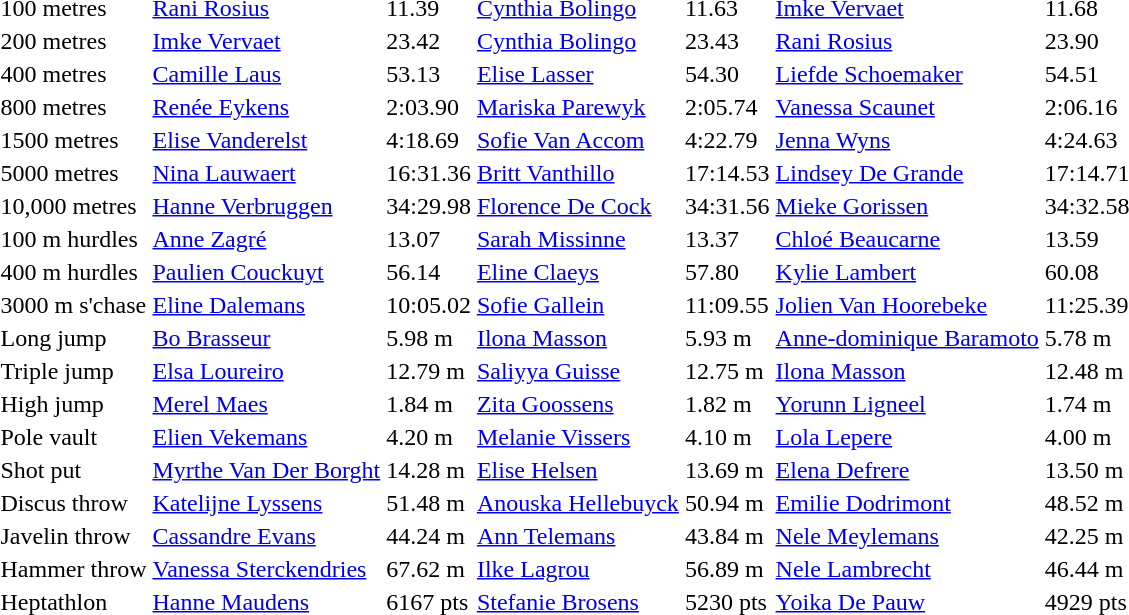<table>
<tr>
<td>100 metres</td>
<td><a href='#'>Rani Rosius</a></td>
<td>11.39</td>
<td><a href='#'>Cynthia Bolingo</a></td>
<td>11.63</td>
<td><a href='#'>Imke Vervaet</a></td>
<td>11.68</td>
</tr>
<tr>
<td>200 metres</td>
<td><a href='#'>Imke Vervaet</a></td>
<td>23.42</td>
<td><a href='#'>Cynthia Bolingo</a></td>
<td>23.43</td>
<td><a href='#'>Rani Rosius</a></td>
<td>23.90</td>
</tr>
<tr>
<td>400 metres</td>
<td><a href='#'>Camille Laus</a></td>
<td>53.13</td>
<td><a href='#'>Elise Lasser</a></td>
<td>54.30</td>
<td><a href='#'>Liefde Schoemaker</a></td>
<td>54.51</td>
</tr>
<tr>
<td>800 metres</td>
<td><a href='#'>Renée Eykens</a></td>
<td>2:03.90</td>
<td><a href='#'>Mariska Parewyk</a></td>
<td>2:05.74</td>
<td><a href='#'>Vanessa Scaunet</a></td>
<td>2:06.16</td>
</tr>
<tr>
<td>1500 metres</td>
<td><a href='#'>Elise Vanderelst</a></td>
<td>4:18.69</td>
<td><a href='#'>Sofie Van Accom</a></td>
<td>4:22.79</td>
<td><a href='#'>Jenna Wyns</a></td>
<td>4:24.63</td>
</tr>
<tr>
<td>5000 metres</td>
<td><a href='#'>Nina Lauwaert</a></td>
<td>16:31.36</td>
<td><a href='#'>Britt Vanthillo</a></td>
<td>17:14.53</td>
<td><a href='#'>Lindsey De Grande</a></td>
<td>17:14.71</td>
</tr>
<tr>
<td>10,000 metres</td>
<td><a href='#'>Hanne Verbruggen</a></td>
<td>34:29.98</td>
<td><a href='#'>Florence De Cock</a></td>
<td>34:31.56</td>
<td><a href='#'>Mieke Gorissen</a></td>
<td>34:32.58</td>
</tr>
<tr>
<td>100 m hurdles</td>
<td><a href='#'>Anne Zagré</a></td>
<td>13.07</td>
<td><a href='#'>Sarah Missinne</a></td>
<td>13.37</td>
<td><a href='#'>Chloé Beaucarne</a></td>
<td>13.59</td>
</tr>
<tr>
<td>400 m hurdles</td>
<td><a href='#'>Paulien Couckuyt</a></td>
<td>56.14</td>
<td><a href='#'>Eline Claeys</a></td>
<td>57.80</td>
<td><a href='#'>Kylie Lambert</a></td>
<td>60.08</td>
</tr>
<tr>
<td>3000 m s'chase</td>
<td><a href='#'>Eline Dalemans</a></td>
<td>10:05.02</td>
<td><a href='#'>Sofie Gallein</a></td>
<td>11:09.55</td>
<td><a href='#'>Jolien Van Hoorebeke</a></td>
<td>11:25.39</td>
</tr>
<tr>
<td>Long jump</td>
<td><a href='#'>Bo Brasseur</a></td>
<td>5.98 m</td>
<td><a href='#'>Ilona Masson</a></td>
<td>5.93 m</td>
<td><a href='#'>Anne-dominique Baramoto</a></td>
<td>5.78 m</td>
</tr>
<tr>
<td>Triple jump</td>
<td><a href='#'>Elsa Loureiro</a></td>
<td>12.79 m</td>
<td><a href='#'>Saliyya Guisse</a></td>
<td>12.75 m</td>
<td><a href='#'>Ilona Masson</a></td>
<td>12.48 m</td>
</tr>
<tr>
<td>High jump</td>
<td><a href='#'>Merel Maes</a></td>
<td>1.84 m</td>
<td><a href='#'>Zita Goossens</a></td>
<td>1.82 m</td>
<td><a href='#'>Yorunn Ligneel</a></td>
<td>1.74 m</td>
</tr>
<tr>
<td>Pole vault</td>
<td><a href='#'>Elien Vekemans</a></td>
<td>4.20 m</td>
<td><a href='#'>Melanie Vissers</a></td>
<td>4.10 m</td>
<td><a href='#'>Lola Lepere</a></td>
<td>4.00 m</td>
</tr>
<tr>
<td>Shot put</td>
<td><a href='#'>Myrthe Van Der Borght</a></td>
<td>14.28 m</td>
<td><a href='#'>Elise Helsen</a></td>
<td>13.69 m</td>
<td><a href='#'>Elena Defrere</a></td>
<td>13.50 m</td>
</tr>
<tr>
<td>Discus throw</td>
<td><a href='#'>Katelijne Lyssens</a></td>
<td>51.48 m</td>
<td><a href='#'>Anouska Hellebuyck</a></td>
<td>50.94 m</td>
<td><a href='#'>Emilie Dodrimont</a></td>
<td>48.52 m</td>
</tr>
<tr>
<td>Javelin throw</td>
<td><a href='#'>Cassandre Evans</a></td>
<td>44.24 m</td>
<td><a href='#'>Ann Telemans</a></td>
<td>43.84 m</td>
<td><a href='#'>Nele Meylemans</a></td>
<td>42.25 m</td>
</tr>
<tr>
<td>Hammer throw</td>
<td><a href='#'>Vanessa Sterckendries</a></td>
<td>67.62 m</td>
<td><a href='#'>Ilke Lagrou</a></td>
<td>56.89 m</td>
<td><a href='#'>Nele Lambrecht</a></td>
<td>46.44 m</td>
</tr>
<tr>
<td>Heptathlon</td>
<td><a href='#'>Hanne Maudens</a></td>
<td>6167 pts</td>
<td><a href='#'>Stefanie Brosens</a></td>
<td>5230 pts</td>
<td><a href='#'>Yoika De Pauw</a></td>
<td>4929 pts</td>
</tr>
</table>
